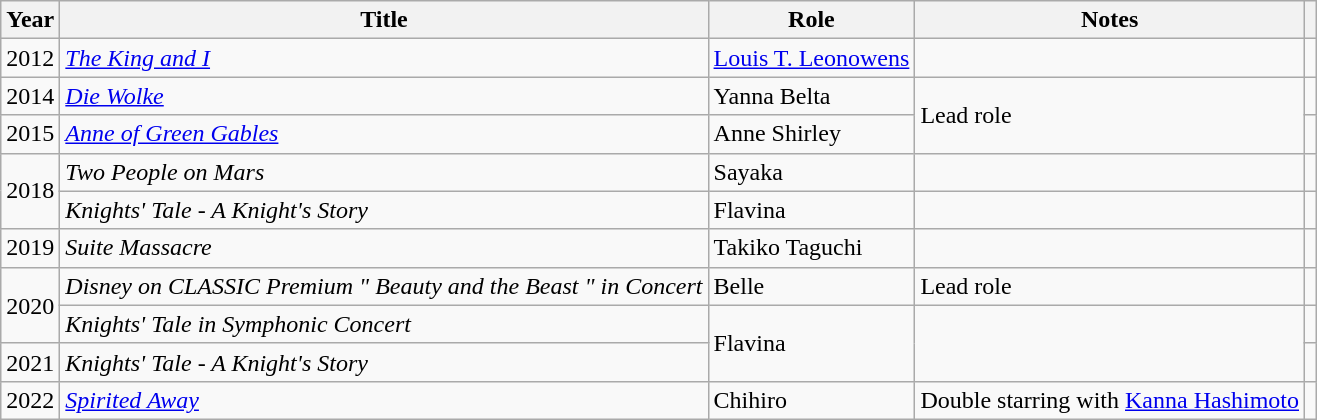<table class="wikitable">
<tr>
<th>Year</th>
<th>Title</th>
<th>Role</th>
<th>Notes</th>
<th></th>
</tr>
<tr>
<td>2012</td>
<td><em><a href='#'>The King and I</a></em></td>
<td><a href='#'>Louis T. Leonowens</a></td>
<td></td>
<td></td>
</tr>
<tr>
<td>2014</td>
<td><em><a href='#'>Die Wolke</a></em></td>
<td>Yanna Belta</td>
<td rowspan="2">Lead role</td>
<td></td>
</tr>
<tr>
<td>2015</td>
<td><em><a href='#'>Anne of Green Gables</a></em></td>
<td>Anne Shirley</td>
<td></td>
</tr>
<tr>
<td rowspan="2">2018</td>
<td><em>Two People on Mars</em></td>
<td>Sayaka</td>
<td></td>
<td></td>
</tr>
<tr>
<td><em>Knights' Tale - A Knight's Story</em></td>
<td>Flavina</td>
<td></td>
<td></td>
</tr>
<tr>
<td>2019</td>
<td><em>Suite Massacre</em></td>
<td>Takiko Taguchi</td>
<td></td>
<td></td>
</tr>
<tr>
<td rowspan="2">2020</td>
<td><em>Disney on CLASSIC Premium " Beauty and the Beast " in Concert</em></td>
<td>Belle</td>
<td>Lead role</td>
<td></td>
</tr>
<tr>
<td><em>Knights' Tale in Symphonic Concert</em></td>
<td rowspan="2">Flavina</td>
<td rowspan="2"></td>
<td></td>
</tr>
<tr>
<td>2021</td>
<td><em>Knights' Tale - A Knight's Story</em></td>
<td></td>
</tr>
<tr>
<td>2022</td>
<td><em><a href='#'>Spirited Away</a></em></td>
<td>Chihiro</td>
<td>Double starring with <a href='#'>Kanna Hashimoto</a></td>
<td></td>
</tr>
</table>
